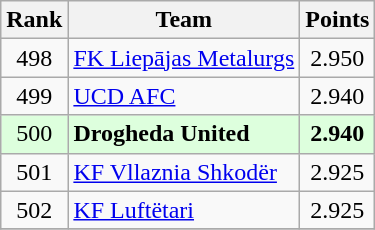<table class="wikitable" style="text-align: center;">
<tr>
<th>Rank</th>
<th>Team</th>
<th>Points</th>
</tr>
<tr>
<td>498</td>
<td align="left"> <a href='#'>FK Liepājas Metalurgs</a></td>
<td>2.950</td>
</tr>
<tr>
<td>499</td>
<td align="left"> <a href='#'>UCD AFC</a></td>
<td>2.940</td>
</tr>
<tr bgcolor="#ddffdd">
<td>500</td>
<td align="left"> <strong>Drogheda United</strong></td>
<td><strong>2.940</strong></td>
</tr>
<tr>
<td>501</td>
<td align="left"> <a href='#'>KF Vllaznia Shkodër</a></td>
<td>2.925</td>
</tr>
<tr>
<td>502</td>
<td align="left"> <a href='#'>KF Luftëtari</a></td>
<td>2.925</td>
</tr>
<tr>
</tr>
</table>
